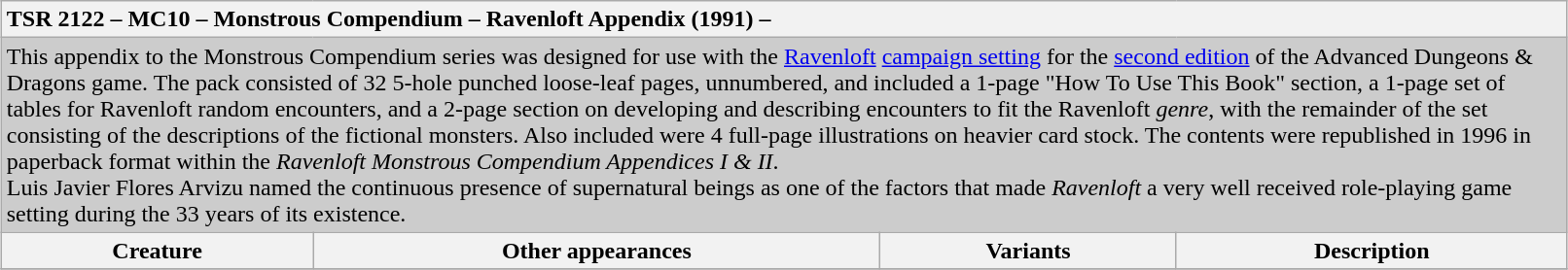<table class="wikitable collapsible" style="margin:15px; width:85%;">
<tr>
<th colspan="5" style="text-align:left">TSR 2122 – MC10 – Monstrous Compendium – Ravenloft Appendix (1991) – </th>
</tr>
<tr style="background:#ccc;">
<td colspan="5" style="text-align:left;">This appendix to the Monstrous Compendium series was designed for use with the <a href='#'>Ravenloft</a> <a href='#'>campaign setting</a> for the <a href='#'>second edition</a> of the Advanced Dungeons & Dragons game. The pack consisted of 32 5-hole punched loose-leaf pages, unnumbered, and included a 1-page "How To Use This Book" section, a 1-page set of tables for Ravenloft random encounters, and a 2-page section on developing and describing encounters to fit the Ravenloft <em>genre</em>, with the remainder of the set consisting of the descriptions of the fictional monsters. Also included were 4 full-page illustrations on heavier card stock. The contents were republished in 1996 in paperback format within the <em>Ravenloft Monstrous Compendium Appendices I & II</em>.<br>Luis Javier Flores Arvizu named the continuous presence of supernatural beings as one of the factors that made <em>Ravenloft</em> a very well received role-playing game setting during the 33 years of its existence.</td>
</tr>
<tr>
<th>Creature</th>
<th>Other appearances</th>
<th>Variants</th>
<th>Description</th>
</tr>
<tr>
</tr>
</table>
